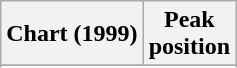<table class="wikitable sortable plainrowheaders">
<tr>
<th>Chart (1999)</th>
<th>Peak<br>position</th>
</tr>
<tr>
</tr>
<tr>
</tr>
<tr>
</tr>
</table>
